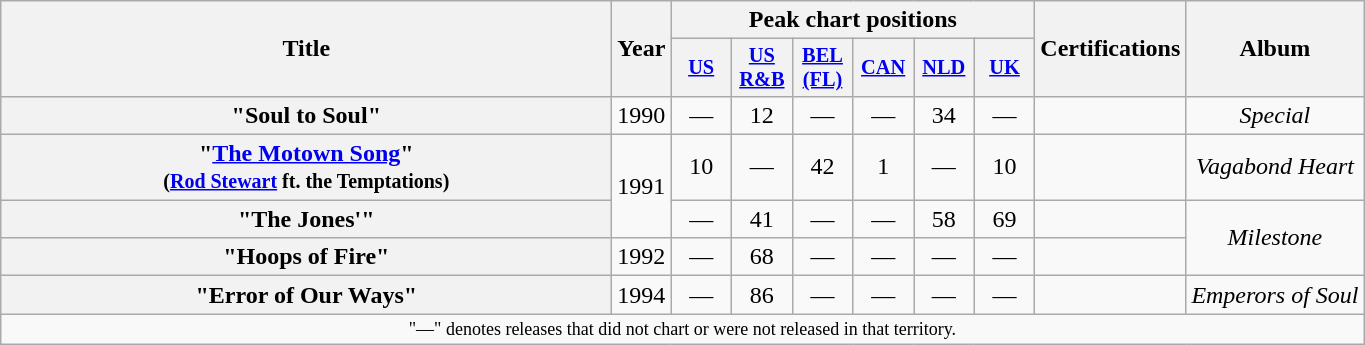<table class="wikitable plainrowheaders" style="text-align:center;">
<tr>
<th rowspan="2" style="width:25em;">Title</th>
<th rowspan="2">Year</th>
<th colspan="6">Peak chart positions</th>
<th rowspan="2">Certifications</th>
<th rowspan="2">Album</th>
</tr>
<tr>
<th scope="col" style="width:2.5em;font-size:85%"><a href='#'>US</a><br></th>
<th scope="col" style="width:2.5em;font-size:85%"><a href='#'>US<br>R&B</a><br></th>
<th scope="col" style="width:2.5em;font-size:85%"><a href='#'>BEL<br>(FL)</a><br></th>
<th scope="col" style="width:2.5em;font-size:85%"><a href='#'>CAN</a><br></th>
<th scope="col" style="width:2.5em;font-size:85%"><a href='#'>NLD</a><br></th>
<th scope="col" style="width:2.5em;font-size:85%"><a href='#'>UK</a><br></th>
</tr>
<tr>
<th scope="row">"Soul to Soul"</th>
<td>1990</td>
<td>—</td>
<td>12</td>
<td>—</td>
<td>—</td>
<td>34</td>
<td>—</td>
<td></td>
<td><em>Special</em></td>
</tr>
<tr>
<th scope="row">"<a href='#'>The Motown Song</a>"<br><small>(<a href='#'>Rod Stewart</a> ft. the Temptations)</small></th>
<td rowspan="2">1991</td>
<td>10</td>
<td>—</td>
<td>42</td>
<td>1</td>
<td>—</td>
<td>10</td>
<td></td>
<td><em>Vagabond Heart</em></td>
</tr>
<tr>
<th scope="row">"The Jones'"</th>
<td>—</td>
<td>41</td>
<td>—</td>
<td>—</td>
<td>58</td>
<td>69</td>
<td></td>
<td rowspan="2"><em>Milestone</em></td>
</tr>
<tr>
<th scope="row">"Hoops of Fire"</th>
<td>1992</td>
<td>—</td>
<td>68</td>
<td>—</td>
<td>—</td>
<td>—</td>
<td>—</td>
<td></td>
</tr>
<tr>
<th scope="row">"Error of Our Ways"</th>
<td>1994</td>
<td>—</td>
<td>86</td>
<td>—</td>
<td>—</td>
<td>—</td>
<td>—</td>
<td></td>
<td><em>Emperors of Soul</em></td>
</tr>
<tr>
<td colspan="14" style="text-align:center; font-size:9pt;">"—" denotes releases that did not chart or were not released in that territory.</td>
</tr>
</table>
